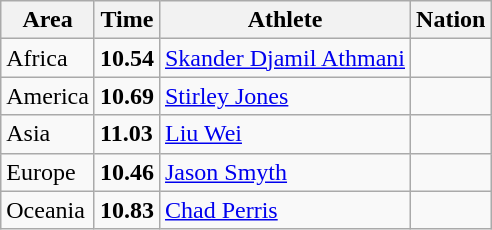<table class="wikitable">
<tr>
<th>Area</th>
<th>Time</th>
<th>Athlete</th>
<th>Nation</th>
</tr>
<tr>
<td>Africa</td>
<td><strong>10.54</strong></td>
<td><a href='#'>Skander Djamil Athmani</a></td>
<td></td>
</tr>
<tr>
<td>America</td>
<td><strong>10.69</strong></td>
<td><a href='#'>Stirley Jones</a></td>
<td></td>
</tr>
<tr>
<td>Asia</td>
<td><strong>11.03</strong></td>
<td><a href='#'>Liu Wei</a></td>
<td></td>
</tr>
<tr>
<td>Europe</td>
<td><strong>10.46</strong> </td>
<td><a href='#'>Jason Smyth</a></td>
<td></td>
</tr>
<tr>
<td>Oceania</td>
<td><strong>10.83</strong></td>
<td><a href='#'>Chad Perris</a></td>
<td></td>
</tr>
</table>
